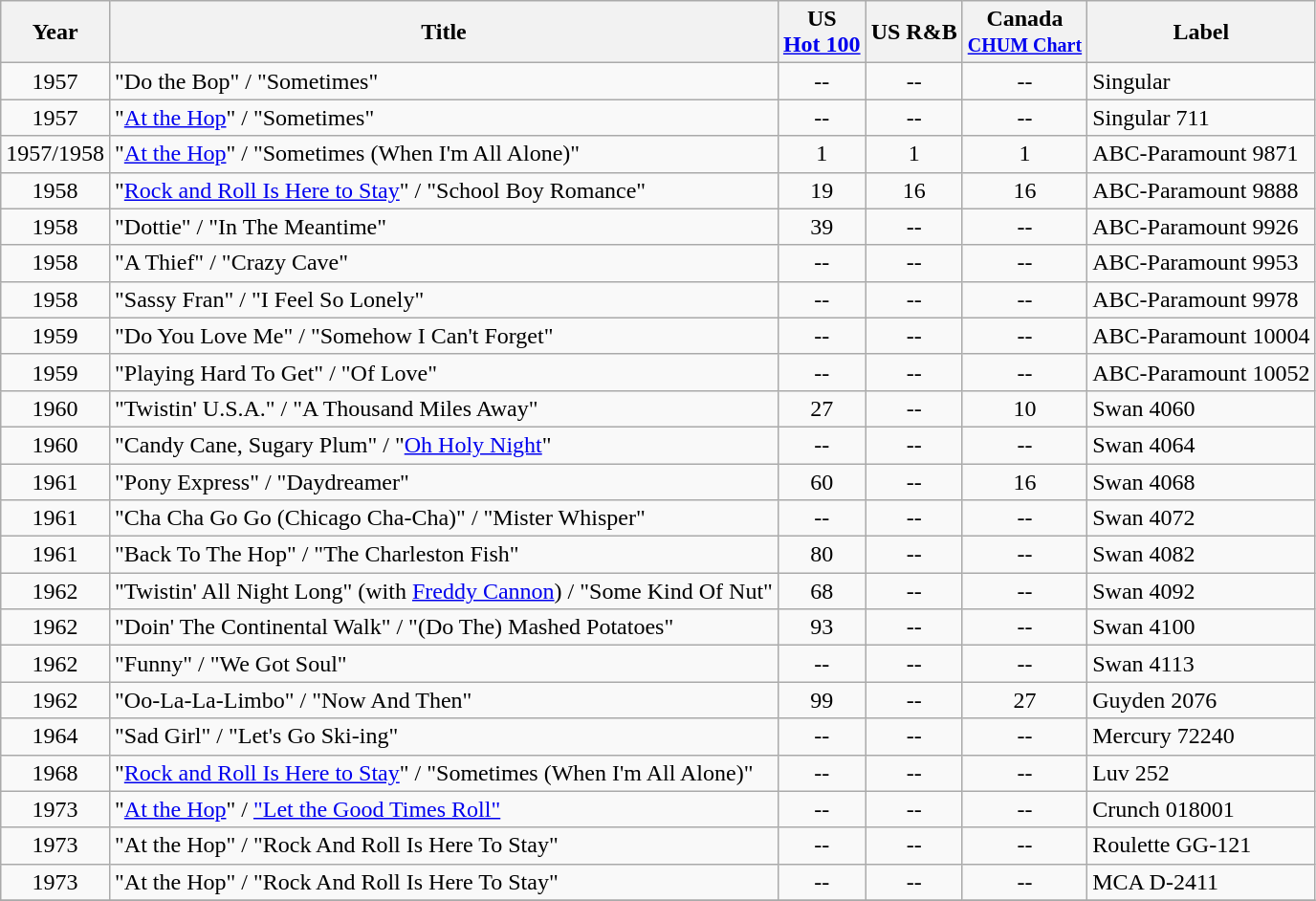<table class="sortable wikitable">
<tr>
<th>Year</th>
<th>Title</th>
<th>US <br><a href='#'>Hot 100</a></th>
<th>US R&B</th>
<th>Canada <br><small><a href='#'>CHUM Chart</a><br></small></th>
<th>Label</th>
</tr>
<tr>
<td align=center>1957</td>
<td>"Do the Bop" / "Sometimes"</td>
<td align=center>--</td>
<td align=center>--</td>
<td align=center>--</td>
<td>Singular</td>
</tr>
<tr>
<td align=center>1957</td>
<td>"<a href='#'>At the Hop</a>" / "Sometimes"</td>
<td align=center>--</td>
<td align=center>--</td>
<td align=center>--</td>
<td>Singular 711</td>
</tr>
<tr>
<td align=center>1957/1958</td>
<td>"<a href='#'>At the Hop</a>" / "Sometimes (When I'm All Alone)"</td>
<td align=center>1</td>
<td align=center>1</td>
<td align=center>1</td>
<td>ABC-Paramount 9871</td>
</tr>
<tr>
<td align=center>1958</td>
<td>"<a href='#'>Rock and Roll Is Here to Stay</a>" / "School Boy Romance"</td>
<td align=center>19</td>
<td align=center>16</td>
<td align=center>16</td>
<td>ABC-Paramount 9888</td>
</tr>
<tr>
<td align=center>1958</td>
<td>"Dottie" / "In The Meantime"</td>
<td align=center>39</td>
<td align=center>--</td>
<td align=center>--</td>
<td>ABC-Paramount 9926</td>
</tr>
<tr>
<td align=center>1958</td>
<td>"A Thief" / "Crazy Cave"</td>
<td align=center>--</td>
<td align=center>--</td>
<td align=center>--</td>
<td>ABC-Paramount 9953</td>
</tr>
<tr>
<td align=center>1958</td>
<td>"Sassy Fran" / "I Feel So Lonely"</td>
<td align=center>--</td>
<td align=center>--</td>
<td align=center>--</td>
<td>ABC-Paramount 9978</td>
</tr>
<tr>
<td align=center>1959</td>
<td>"Do You Love Me" / "Somehow I Can't Forget"</td>
<td align=center>--</td>
<td align=center>--</td>
<td align=center>--</td>
<td>ABC-Paramount 10004</td>
</tr>
<tr>
<td align=center>1959</td>
<td>"Playing Hard To Get" / "Of Love"</td>
<td align=center>--</td>
<td align=center>--</td>
<td align=center>--</td>
<td>ABC-Paramount 10052</td>
</tr>
<tr>
<td align=center>1960</td>
<td>"Twistin' U.S.A." / "A Thousand Miles Away"</td>
<td align=center>27</td>
<td align=center>--</td>
<td align=center>10</td>
<td>Swan 4060</td>
</tr>
<tr>
<td align=center>1960</td>
<td>"Candy Cane, Sugary Plum" / "<a href='#'>Oh Holy Night</a>"</td>
<td align=center>--</td>
<td align=center>--</td>
<td align=center>--</td>
<td>Swan 4064</td>
</tr>
<tr>
<td align=center>1961</td>
<td>"Pony Express" / "Daydreamer"</td>
<td align=center>60</td>
<td align=center>--</td>
<td align=center>16</td>
<td>Swan 4068</td>
</tr>
<tr>
<td align=center>1961</td>
<td>"Cha Cha Go Go (Chicago Cha-Cha)" / "Mister Whisper"</td>
<td align=center>--</td>
<td align=center>--</td>
<td align=center>--</td>
<td>Swan 4072</td>
</tr>
<tr>
<td align=center>1961</td>
<td>"Back To The Hop" / "The Charleston Fish"</td>
<td align=center>80</td>
<td align=center>--</td>
<td align=center>--</td>
<td>Swan 4082</td>
</tr>
<tr>
<td align=center>1962</td>
<td>"Twistin' All Night Long" (with <a href='#'>Freddy Cannon</a>) / "Some Kind Of Nut"</td>
<td align=center>68</td>
<td align=center>--</td>
<td align=center>--</td>
<td>Swan 4092</td>
</tr>
<tr>
<td align=center>1962</td>
<td>"Doin' The Continental Walk" / "(Do The) Mashed Potatoes"</td>
<td align=center>93</td>
<td align=center>--</td>
<td align=center>--</td>
<td>Swan 4100</td>
</tr>
<tr>
<td align=center>1962</td>
<td>"Funny" / "We Got Soul"</td>
<td align=center>--</td>
<td align=center>--</td>
<td align=center>--</td>
<td>Swan 4113</td>
</tr>
<tr>
<td align=center>1962</td>
<td>"Oo-La-La-Limbo" / "Now And Then"</td>
<td align=center>99</td>
<td align=center>--</td>
<td align=center>27</td>
<td>Guyden 2076</td>
</tr>
<tr>
<td align=center>1964</td>
<td>"Sad Girl" / "Let's Go Ski-ing"</td>
<td align=center>--</td>
<td align=center>--</td>
<td align=center>--</td>
<td>Mercury 72240</td>
</tr>
<tr>
<td align=center>1968</td>
<td>"<a href='#'>Rock and Roll Is Here to Stay</a>" / "Sometimes (When I'm All Alone)"</td>
<td align=center>--</td>
<td align=center>--</td>
<td align=center>--</td>
<td>Luv 252</td>
</tr>
<tr>
<td align=center>1973</td>
<td>"<a href='#'>At the Hop</a>" / <a href='#'>"Let the Good Times Roll"</a></td>
<td align=center>--</td>
<td align=center>--</td>
<td align=center>--</td>
<td>Crunch 018001</td>
</tr>
<tr>
<td align=center>1973</td>
<td>"At the Hop" / "Rock And Roll Is Here To Stay"</td>
<td align=center>--</td>
<td align=center>--</td>
<td align=center>--</td>
<td>Roulette GG-121</td>
</tr>
<tr>
<td align=center>1973</td>
<td>"At the Hop" / "Rock And Roll Is Here To Stay"</td>
<td align=center>--</td>
<td align=center>--</td>
<td align=center>--</td>
<td>MCA D-2411</td>
</tr>
<tr>
</tr>
</table>
